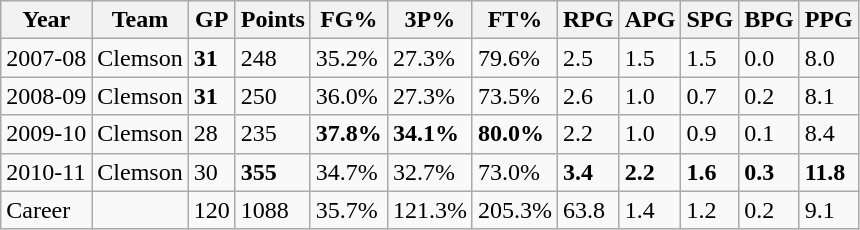<table class="wikitable">
<tr>
<th>Year</th>
<th>Team</th>
<th>GP</th>
<th>Points</th>
<th>FG%</th>
<th>3P%</th>
<th>FT%</th>
<th>RPG</th>
<th>APG</th>
<th>SPG</th>
<th>BPG</th>
<th>PPG</th>
</tr>
<tr>
<td>2007-08</td>
<td>Clemson</td>
<td><strong>31</strong></td>
<td>248</td>
<td>35.2%</td>
<td>27.3%</td>
<td>79.6%</td>
<td>2.5</td>
<td>1.5</td>
<td>1.5</td>
<td>0.0</td>
<td>8.0</td>
</tr>
<tr>
<td>2008-09</td>
<td>Clemson</td>
<td><strong>31</strong></td>
<td>250</td>
<td>36.0%</td>
<td>27.3%</td>
<td>73.5%</td>
<td>2.6</td>
<td>1.0</td>
<td>0.7</td>
<td>0.2</td>
<td>8.1</td>
</tr>
<tr>
<td>2009-10</td>
<td>Clemson</td>
<td>28</td>
<td>235</td>
<td><strong>37.8%</strong></td>
<td><strong>34.1%</strong></td>
<td><strong>80.0%</strong></td>
<td>2.2</td>
<td>1.0</td>
<td>0.9</td>
<td>0.1</td>
<td>8.4</td>
</tr>
<tr>
<td>2010-11</td>
<td>Clemson</td>
<td>30</td>
<td><strong>355</strong></td>
<td>34.7%</td>
<td>32.7%</td>
<td>73.0%</td>
<td><strong>3.4</strong></td>
<td><strong>2.2</strong></td>
<td><strong>1.6</strong></td>
<td><strong>0.3</strong></td>
<td><strong>11.8</strong></td>
</tr>
<tr>
<td>Career</td>
<td></td>
<td>120</td>
<td>1088</td>
<td>35.7%</td>
<td>121.3%</td>
<td>205.3%</td>
<td>63.8</td>
<td>1.4</td>
<td>1.2</td>
<td>0.2</td>
<td>9.1</td>
</tr>
</table>
